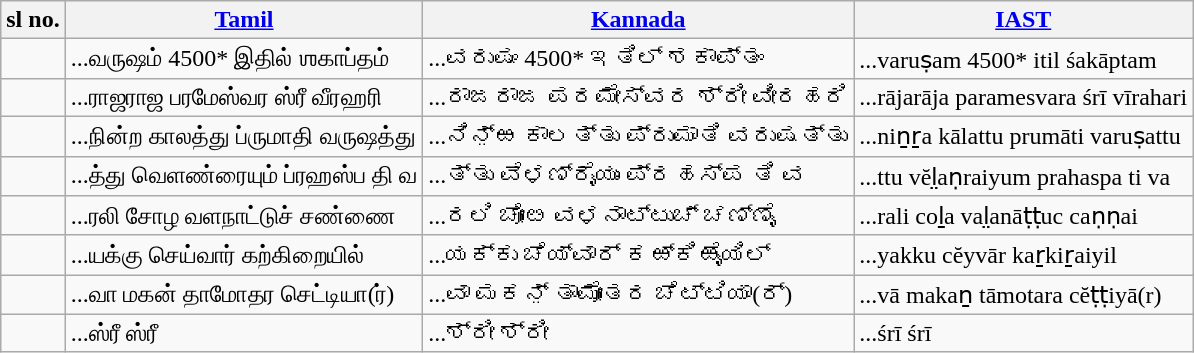<table class="wikitable">
<tr>
<th>sl no.</th>
<th><a href='#'>Tamil</a></th>
<th><a href='#'>Kannada</a></th>
<th><a href='#'>IAST</a></th>
</tr>
<tr>
<td></td>
<td>...வருஷம் 4500* இதில் ஶகாப்தம்</td>
<td>...ವರುಷಂ 4500* ಇತಿಲ್ ಶಕಾಪ್ತಂ</td>
<td>...varuṣam 4500* itil śakāptam</td>
</tr>
<tr>
<td></td>
<td>...ராஜராஜ பரமேஸ்வர ஸ்ரீ வீரஹரி</td>
<td>...ರಾಜರಾಜ ಪರಮೇಸ್ವರ ಶ್ರೀ ವೀರಹರಿ</td>
<td>...rājarāja paramesvara śrī vīrahari</td>
</tr>
<tr>
<td></td>
<td>...நின்ற காலத்து ப்ருமாதி வருஷத்து</td>
<td>...ನಿನ಼್ಱ ಕಾಲತ್ತು ಪ್ರುಮಾತಿ ವರುಷತ್ತು</td>
<td>...niṉṟa kālattu prumāti varuṣattu</td>
</tr>
<tr>
<td></td>
<td>...த்து வெளண்ரையும் ப்ரஹஸ்ப தி வ</td>
<td>...ತ್ತು ವೆಳಣ್ರೈಯುಂ ಪ್ರಹಸ್ಪ ತಿ ವ</td>
<td>...ttu vĕl̤aṇraiyum prahaspa ti va</td>
</tr>
<tr>
<td></td>
<td>...ரலி சோழ வளநாட்டுச் சண்ணை</td>
<td>...ರಲಿ ಚೋೞ ವಳನಾಟ್ಟುಚ್ ಚಣ್ಣೈ</td>
<td>...rali coḻa val̤anāṭṭuc caṇṇai</td>
</tr>
<tr>
<td></td>
<td>...யக்கு செய்வார் கற்கிறையில்</td>
<td>...ಯಕ್ಕು ಚೆಯ್ವಾರ್ ಕಱ್ಕಿಱೈಯಿಲ್</td>
<td>...yakku cĕyvār kaṟkiṟaiyil</td>
</tr>
<tr>
<td></td>
<td>...வா மகன் தாமோதர செட்டியா(ர்)</td>
<td>...ವಾ ಮಕನ಼್ ತಾಮೋತರ ಚೆಟ್ಟಿಯಾ(ರ್)</td>
<td>...vā makaṉ tāmotara cĕṭṭiyā(r)</td>
</tr>
<tr>
<td></td>
<td>...ஸ்ரீ ஸ்ரீ</td>
<td>...ಶ್ರೀ ಶ್ರೀ</td>
<td>...śrī śrī</td>
</tr>
</table>
